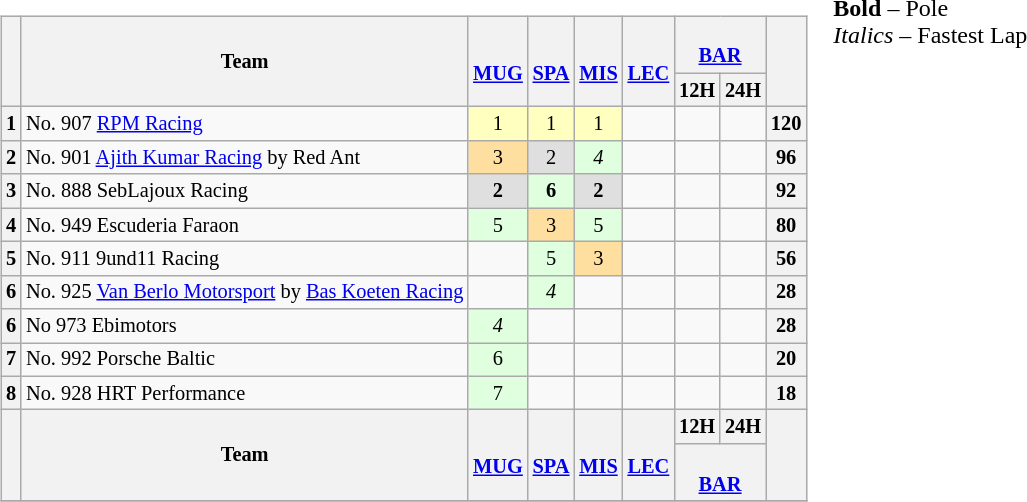<table>
<tr>
<td valign="top"><br><table align=left| class="wikitable" style="font-size: 85%; text-align: center;">
<tr valign="top">
<th rowspan=2 valign=middle></th>
<th rowspan=2 valign=middle>Team</th>
<th rowspan=2 valign=middle><br><a href='#'>MUG</a></th>
<th rowspan=2 valign=middle><br><a href='#'>SPA</a></th>
<th rowspan=2 valign=middle><br><a href='#'>MIS</a></th>
<th rowspan=2 valign=middle><br><a href='#'>LEC</a></th>
<th colspan=2><br><a href='#'>BAR</a></th>
<th rowspan=2 valign=middle>  </th>
</tr>
<tr>
<th>12H</th>
<th>24H</th>
</tr>
<tr>
<th>1</th>
<td align="left"> No. 907 <a href='#'>RPM Racing</a></td>
<td style="background:#FFFFBF;">1</td>
<td style="background:#FFFFBF;">1</td>
<td style="background:#FFFFBF;">1</td>
<td></td>
<td></td>
<td></td>
<th>120</th>
</tr>
<tr>
<th>2</th>
<td align="left"> No. 901 <a href='#'>Ajith Kumar Racing</a> by Red Ant</td>
<td style="background:#FFDF9F;">3</td>
<td style="background:#DFDFDF;">2</td>
<td style="background:#DFFFDF;"><em>4</em></td>
<td></td>
<td></td>
<td></td>
<th>96</th>
</tr>
<tr>
<th>3</th>
<td align="left"> No. 888 SebLajoux Racing</td>
<td style="background:#DFDFDF;"><strong>2</strong></td>
<td style="background:#DFFFDF;"><strong>6</strong></td>
<td style="background:#DFDFDF;"><strong>2</strong></td>
<td></td>
<td></td>
<td></td>
<th>92</th>
</tr>
<tr>
<th>4</th>
<td align="left"> No. 949 Escuderia Faraon</td>
<td style="background:#DFFFDF;">5</td>
<td style="background:#FFDF9F;">3</td>
<td style="background:#DFFFDF;">5</td>
<td></td>
<td></td>
<td></td>
<th>80</th>
</tr>
<tr>
<th>5</th>
<td align="left"> No. 911 9und11 Racing</td>
<td></td>
<td style="background:#DFFFDF;">5</td>
<td style="background:#FFDF9F;">3</td>
<td></td>
<td></td>
<td></td>
<th>56</th>
</tr>
<tr>
<th>6</th>
<td align="left"> No. 925 <a href='#'>Van Berlo Motorsport</a> by <a href='#'>Bas Koeten Racing</a></td>
<td></td>
<td style="background:#DFFFDF;"><em>4</em></td>
<td></td>
<td></td>
<td></td>
<td></td>
<th>28</th>
</tr>
<tr>
<th>6</th>
<td align="left"> No 973 Ebimotors</td>
<td style="background:#DFFFDF;"><em>4</em></td>
<td></td>
<td></td>
<td></td>
<td></td>
<td></td>
<th>28</th>
</tr>
<tr>
<th>7</th>
<td align="left"> No. 992 Porsche Baltic</td>
<td style="background:#DFFFDF;">6</td>
<td></td>
<td></td>
<td></td>
<td></td>
<td></td>
<th>20</th>
</tr>
<tr>
<th>8</th>
<td align="left"> No. 928 HRT Performance</td>
<td style="background:#DFFFDF;">7</td>
<td></td>
<td></td>
<td></td>
<td></td>
<td></td>
<th>18</th>
</tr>
<tr>
<th rowspan="2" valign="middle"></th>
<th rowspan="2" valign="middle">Team</th>
<th rowspan="2" valign="middle"><br><a href='#'>MUG</a></th>
<th rowspan="2" valign="middle"><br><a href='#'>SPA</a></th>
<th rowspan="2" valign="middle"><br><a href='#'>MIS</a></th>
<th rowspan="2" valign="middle"><br><a href='#'>LEC</a></th>
<th>12H</th>
<th>24H</th>
<th rowspan="2" valign="middle">  </th>
</tr>
<tr>
<th colspan="2"><br><a href='#'>BAR</a></th>
</tr>
<tr>
</tr>
</table>
</td>
<td valign="top"><br>
<span><strong>Bold</strong> – Pole<br>
<em>Italics</em> – Fastest Lap</span></td>
</tr>
</table>
